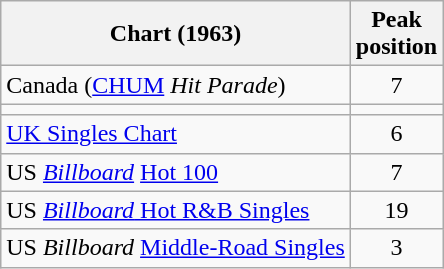<table class="wikitable sortable">
<tr>
<th align="left">Chart (1963)</th>
<th align="left">Peak<br>position</th>
</tr>
<tr>
<td>Canada (<a href='#'>CHUM</a> <em>Hit Parade</em>)</td>
<td style="text-align:center;">7</td>
</tr>
<tr>
<td></td>
</tr>
<tr>
<td align="left"><a href='#'>UK Singles Chart</a></td>
<td style="text-align:center;">6</td>
</tr>
<tr>
<td align="left">US <em><a href='#'>Billboard</a></em> <a href='#'>Hot 100</a></td>
<td style="text-align:center;">7</td>
</tr>
<tr>
<td align="left">US <a href='#'><em>Billboard</em> Hot R&B Singles</a></td>
<td style="text-align:center;">19</td>
</tr>
<tr>
<td align="left">US <em>Billboard</em> <a href='#'>Middle-Road Singles</a></td>
<td style="text-align:center;">3</td>
</tr>
</table>
